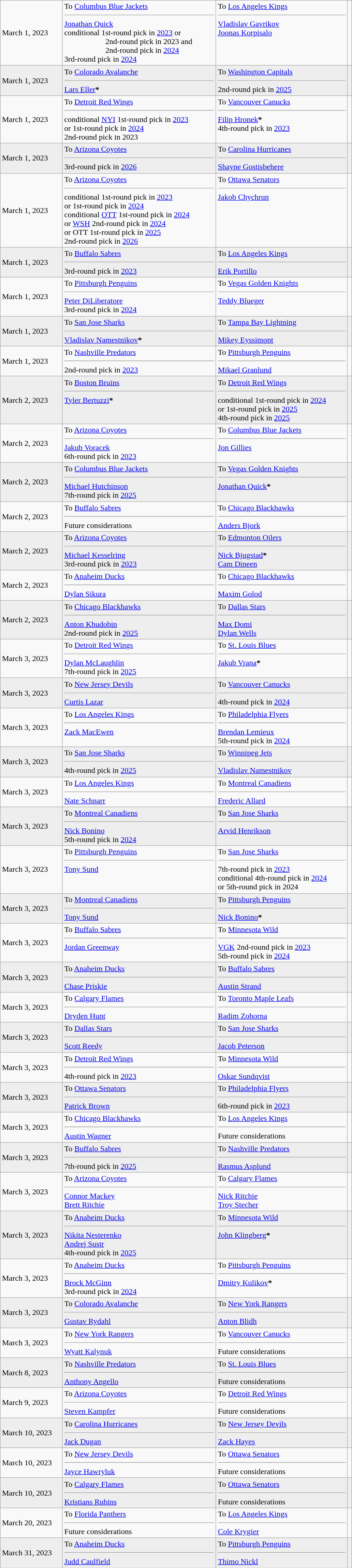<table cellspacing=0 class="wikitable" style="border:1px solid #999999; width:720px;">
<tr>
<td>March 1, 2023</td>
<td valign="top">To <a href='#'>Columbus Blue Jackets</a><hr><a href='#'>Jonathan Quick</a><br><span>conditional</span> 1st-round pick in <a href='#'>2023</a> or<br>      2nd-round pick in 2023 and<br>      2nd-round pick in <a href='#'>2024</a><br>3rd-round pick in <a href='#'>2024</a></td>
<td valign="top">To <a href='#'>Los Angeles Kings</a><hr><a href='#'>Vladislav Gavrikov</a><br><a href='#'>Joonas Korpisalo</a></td>
<td></td>
</tr>
<tr bgcolor="eeeeee">
<td>March 1, 2023</td>
<td valign="top">To <a href='#'>Colorado Avalanche</a><hr><a href='#'>Lars Eller</a><span><strong>*</strong></span></td>
<td valign="top">To <a href='#'>Washington Capitals</a><hr>2nd-round pick in <a href='#'>2025</a></td>
<td></td>
</tr>
<tr>
<td>March 1, 2023</td>
<td valign="top">To <a href='#'>Detroit Red Wings</a><hr><span>conditional</span> <a href='#'>NYI</a> 1st-round pick in <a href='#'>2023</a><br>or  1st-round pick in <a href='#'>2024</a><br>2nd-round pick in 2023</td>
<td valign="top">To <a href='#'>Vancouver Canucks</a><hr><a href='#'>Filip Hronek</a><span><strong>*</strong></span><br>4th-round pick in <a href='#'>2023</a></td>
<td></td>
</tr>
<tr bgcolor="eeeeee">
<td>March 1, 2023</td>
<td valign="top">To <a href='#'>Arizona Coyotes</a><hr>3rd-round pick in <a href='#'>2026</a></td>
<td valign="top">To <a href='#'>Carolina Hurricanes</a><hr><a href='#'>Shayne Gostisbehere</a></td>
<td></td>
</tr>
<tr>
<td>March 1, 2023</td>
<td valign="top">To <a href='#'>Arizona Coyotes</a><hr><span>conditional</span> 1st-round pick in <a href='#'>2023</a><br>or  1st-round pick in <a href='#'>2024</a><br><span>conditional</span> <a href='#'>OTT</a> 1st-round pick in <a href='#'>2024</a><br>or  <a href='#'>WSH</a> 2nd-round pick in <a href='#'>2024</a><br>or  OTT 1st-round pick in <a href='#'>2025</a><br>2nd-round pick in <a href='#'>2026</a></td>
<td valign="top">To <a href='#'>Ottawa Senators</a><hr><a href='#'>Jakob Chychrun</a></td>
<td></td>
</tr>
<tr bgcolor="eeeeee">
<td>March 1, 2023</td>
<td valign="top">To <a href='#'>Buffalo Sabres</a><hr>3rd-round pick in <a href='#'>2023</a></td>
<td valign="top">To <a href='#'>Los Angeles Kings</a><hr><a href='#'>Erik Portillo</a></td>
<td></td>
</tr>
<tr>
<td>March 1, 2023</td>
<td valign="top">To <a href='#'>Pittsburgh Penguins</a><hr><a href='#'>Peter DiLiberatore</a><br>3rd-round pick in <a href='#'>2024</a></td>
<td valign="top">To <a href='#'>Vegas Golden Knights</a><hr><a href='#'>Teddy Blueger</a></td>
<td></td>
</tr>
<tr bgcolor="eeeeee">
<td>March 1, 2023</td>
<td valign="top">To <a href='#'>San Jose Sharks</a><hr><a href='#'>Vladislav Namestnikov</a><span><strong>*</strong></span></td>
<td valign="top">To <a href='#'>Tampa Bay Lightning</a><hr><a href='#'>Mikey Eyssimont</a></td>
<td></td>
</tr>
<tr>
<td>March 1, 2023</td>
<td valign="top">To <a href='#'>Nashville Predators</a><hr>2nd-round pick in <a href='#'>2023</a></td>
<td valign="top">To <a href='#'>Pittsburgh Penguins</a><hr><a href='#'>Mikael Granlund</a></td>
<td></td>
</tr>
<tr bgcolor="eeeeee">
<td>March 2, 2023</td>
<td valign="top">To <a href='#'>Boston Bruins</a><hr><a href='#'>Tyler Bertuzzi</a><span><strong>*</strong></span></td>
<td valign="top">To <a href='#'>Detroit Red Wings</a><hr><span>conditional</span> 1st-round pick in <a href='#'>2024</a><br>or  1st-round pick in <a href='#'>2025</a><br>4th-round pick in <a href='#'>2025</a></td>
<td></td>
</tr>
<tr>
<td>March 2, 2023</td>
<td valign="top">To <a href='#'>Arizona Coyotes</a><hr><a href='#'>Jakub Voracek</a><br>6th-round pick in <a href='#'>2023</a></td>
<td valign="top">To <a href='#'>Columbus Blue Jackets</a><hr><a href='#'>Jon Gillies</a></td>
<td></td>
</tr>
<tr bgcolor="eeeeee">
<td>March 2, 2023</td>
<td valign="top">To <a href='#'>Columbus Blue Jackets</a><hr><a href='#'>Michael Hutchinson</a><br>7th-round pick in <a href='#'>2025</a></td>
<td valign="top">To <a href='#'>Vegas Golden Knights</a><hr><a href='#'>Jonathan Quick</a><span><strong>*</strong></span></td>
<td></td>
</tr>
<tr>
<td>March 2, 2023</td>
<td valign="top">To <a href='#'>Buffalo Sabres</a><hr><span>Future considerations</span></td>
<td valign="top">To <a href='#'>Chicago Blackhawks</a><hr><a href='#'>Anders Bjork</a></td>
<td></td>
</tr>
<tr bgcolor="eeeeee">
<td>March 2, 2023</td>
<td valign="top">To <a href='#'>Arizona Coyotes</a><hr><a href='#'>Michael Kesselring</a><br>3rd-round pick in <a href='#'>2023</a></td>
<td valign="top">To <a href='#'>Edmonton Oilers</a><hr><a href='#'>Nick Bjugstad</a><span><strong>*</strong></span><br><a href='#'>Cam Dineen</a></td>
<td></td>
</tr>
<tr>
<td>March 2, 2023</td>
<td valign="top">To <a href='#'>Anaheim Ducks</a><hr><a href='#'>Dylan Sikura</a></td>
<td valign="top">To <a href='#'>Chicago Blackhawks</a><hr><a href='#'>Maxim Golod</a></td>
<td></td>
</tr>
<tr bgcolor="eeeeee">
<td>March 2, 2023</td>
<td valign="top">To <a href='#'>Chicago Blackhawks</a><hr><a href='#'>Anton Khudobin</a><br>2nd-round pick in <a href='#'>2025</a></td>
<td valign="top">To <a href='#'>Dallas Stars</a><hr><a href='#'>Max Domi</a><br><a href='#'>Dylan Wells</a></td>
<td></td>
</tr>
<tr>
<td>March 3, 2023</td>
<td valign="top">To <a href='#'>Detroit Red Wings</a><hr><a href='#'>Dylan McLaughlin</a><br>7th-round pick in <a href='#'>2025</a></td>
<td valign="top">To <a href='#'>St. Louis Blues</a><hr><a href='#'>Jakub Vrana</a><span><strong>*</strong></span></td>
<td></td>
</tr>
<tr bgcolor="eeeeee">
<td>March 3, 2023</td>
<td valign="top">To <a href='#'>New Jersey Devils</a><hr><a href='#'>Curtis Lazar</a></td>
<td valign="top">To <a href='#'>Vancouver Canucks</a><hr>4th-round pick in <a href='#'>2024</a></td>
<td></td>
</tr>
<tr>
<td>March 3, 2023</td>
<td valign="top">To <a href='#'>Los Angeles Kings</a><hr><a href='#'>Zack MacEwen</a></td>
<td valign="top">To <a href='#'>Philadelphia Flyers</a><hr><a href='#'>Brendan Lemieux</a><br>5th-round pick in <a href='#'>2024</a></td>
<td></td>
</tr>
<tr bgcolor="eeeeee">
<td>March 3, 2023</td>
<td valign="top">To <a href='#'>San Jose Sharks</a><hr>4th-round pick in <a href='#'>2025</a></td>
<td valign="top">To <a href='#'>Winnipeg Jets</a><hr><a href='#'>Vladislav Namestnikov</a></td>
<td></td>
</tr>
<tr>
<td>March 3, 2023</td>
<td valign="top">To <a href='#'>Los Angeles Kings</a><hr><a href='#'>Nate Schnarr</a></td>
<td valign="top">To <a href='#'>Montreal Canadiens</a><hr><a href='#'>Frederic Allard</a></td>
<td></td>
</tr>
<tr bgcolor="eeeeee">
<td>March 3, 2023</td>
<td valign="top">To <a href='#'>Montreal Canadiens</a><hr><a href='#'>Nick Bonino</a><br>5th-round pick in <a href='#'>2024</a></td>
<td valign="top">To <a href='#'>San Jose Sharks</a><hr><a href='#'>Arvid Henrikson</a></td>
<td></td>
</tr>
<tr>
<td>March 3, 2023</td>
<td valign="top">To <a href='#'>Pittsburgh Penguins</a><hr><a href='#'>Tony Sund</a></td>
<td valign="top">To <a href='#'>San Jose Sharks</a><hr>7th-round pick in <a href='#'>2023</a><br><span>conditional</span> 4th-round pick in <a href='#'>2024</a><br>or  5th-round pick in 2024</td>
<td></td>
</tr>
<tr bgcolor="eeeeee">
<td>March 3, 2023</td>
<td valign="top">To <a href='#'>Montreal Canadiens</a><hr><a href='#'>Tony Sund</a></td>
<td valign="top">To <a href='#'>Pittsburgh Penguins</a><hr><a href='#'>Nick Bonino</a><span><strong>*</strong></span></td>
<td></td>
</tr>
<tr>
<td>March 3, 2023</td>
<td valign="top">To <a href='#'>Buffalo Sabres</a><hr><a href='#'>Jordan Greenway</a></td>
<td valign="top">To <a href='#'>Minnesota Wild</a><hr><a href='#'>VGK</a> 2nd-round pick in <a href='#'>2023</a><br>5th-round pick in <a href='#'>2024</a></td>
<td></td>
</tr>
<tr bgcolor="eeeeee">
<td>March 3, 2023</td>
<td valign="top">To <a href='#'>Anaheim Ducks</a><hr><a href='#'>Chase Priskie</a></td>
<td valign="top">To <a href='#'>Buffalo Sabres</a><hr><a href='#'>Austin Strand</a></td>
<td></td>
</tr>
<tr>
<td>March 3, 2023</td>
<td valign="top">To <a href='#'>Calgary Flames</a><hr><a href='#'>Dryden Hunt</a></td>
<td valign="top">To <a href='#'>Toronto Maple Leafs</a><hr><a href='#'>Radim Zohorna</a></td>
<td></td>
</tr>
<tr bgcolor="eeeeee">
<td>March 3, 2023</td>
<td valign="top">To <a href='#'>Dallas Stars</a><hr><a href='#'>Scott Reedy</a></td>
<td valign="top">To <a href='#'>San Jose Sharks</a><hr><a href='#'>Jacob Peterson</a></td>
<td></td>
</tr>
<tr>
<td>March 3, 2023</td>
<td valign="top">To <a href='#'>Detroit Red Wings</a><hr>4th-round pick in <a href='#'>2023</a></td>
<td valign="top">To <a href='#'>Minnesota Wild</a><hr><a href='#'>Oskar Sundqvist</a></td>
<td></td>
</tr>
<tr bgcolor="eeeeee">
<td>March 3, 2023</td>
<td valign="top">To <a href='#'>Ottawa Senators</a><hr><a href='#'>Patrick Brown</a></td>
<td valign="top">To <a href='#'>Philadelphia Flyers</a><hr>6th-round pick in <a href='#'>2023</a></td>
<td></td>
</tr>
<tr>
<td>March 3, 2023</td>
<td valign="top">To <a href='#'>Chicago Blackhawks</a><hr><a href='#'>Austin Wagner</a></td>
<td valign="top">To <a href='#'>Los Angeles Kings</a><hr><span>Future considerations</span></td>
<td></td>
</tr>
<tr bgcolor="eeeeee">
<td>March 3, 2023</td>
<td valign="top">To <a href='#'>Buffalo Sabres</a><hr>7th-round pick in <a href='#'>2025</a></td>
<td valign="top">To <a href='#'>Nashville Predators</a><hr><a href='#'>Rasmus Asplund</a></td>
<td></td>
</tr>
<tr>
<td>March 3, 2023</td>
<td valign="top">To <a href='#'>Arizona Coyotes</a><hr><a href='#'>Connor Mackey</a><br><a href='#'>Brett Ritchie</a></td>
<td valign="top">To <a href='#'>Calgary Flames</a><hr><a href='#'>Nick Ritchie</a><br><a href='#'>Troy Stecher</a></td>
<td></td>
</tr>
<tr bgcolor="eeeeee">
<td>March 3, 2023</td>
<td valign="top">To <a href='#'>Anaheim Ducks</a><hr><a href='#'>Nikita Nesterenko</a><br><a href='#'>Andrej Sustr</a><br>4th-round pick in <a href='#'>2025</a></td>
<td valign="top">To <a href='#'>Minnesota Wild</a><hr><a href='#'>John Klingberg</a><span><strong>*</strong></span></td>
<td></td>
</tr>
<tr>
<td>March 3, 2023</td>
<td valign="top">To <a href='#'>Anaheim Ducks</a><hr><a href='#'>Brock McGinn</a><br>3rd-round pick in <a href='#'>2024</a></td>
<td valign="top">To <a href='#'>Pittsburgh Penguins</a><hr><a href='#'>Dmitry Kulikov</a><span><strong>*</strong></span></td>
<td></td>
</tr>
<tr bgcolor="eeeeee">
<td>March 3, 2023</td>
<td valign="top">To <a href='#'>Colorado Avalanche</a><hr><a href='#'>Gustav Rydahl</a></td>
<td valign="top">To <a href='#'>New York Rangers</a><hr><a href='#'>Anton Blidh</a></td>
<td></td>
</tr>
<tr>
<td>March 3, 2023</td>
<td valign="top">To <a href='#'>New York Rangers</a><hr><a href='#'>Wyatt Kalynuk</a></td>
<td valign="top">To <a href='#'>Vancouver Canucks</a><hr><span>Future considerations</span></td>
<td></td>
</tr>
<tr bgcolor="eeeeee">
<td>March 8, 2023</td>
<td valign="top">To <a href='#'>Nashville Predators</a><hr><a href='#'>Anthony Angello</a></td>
<td valign="top">To <a href='#'>St. Louis Blues</a><hr><span>Future considerations</span></td>
<td></td>
</tr>
<tr>
<td>March 9, 2023</td>
<td valign="top">To <a href='#'>Arizona Coyotes</a><hr><a href='#'>Steven Kampfer</a></td>
<td valign="top">To <a href='#'>Detroit Red Wings</a><hr><span>Future considerations</span></td>
<td></td>
</tr>
<tr bgcolor="eeeeee">
<td>March 10, 2023</td>
<td valign="top">To <a href='#'>Carolina Hurricanes</a><hr><a href='#'>Jack Dugan</a></td>
<td valign="top">To <a href='#'>New Jersey Devils</a><hr><a href='#'>Zack Hayes</a></td>
<td></td>
</tr>
<tr>
<td>March 10, 2023</td>
<td valign="top">To <a href='#'>New Jersey Devils</a><hr><a href='#'>Jayce Hawryluk</a></td>
<td valign="top">To <a href='#'>Ottawa Senators</a><hr><span>Future considerations</span></td>
<td></td>
</tr>
<tr bgcolor="eeeeee">
<td>March 10, 2023</td>
<td valign="top">To <a href='#'>Calgary Flames</a><hr><a href='#'>Kristians Rubins</a></td>
<td valign="top">To <a href='#'>Ottawa Senators</a><hr><span>Future considerations</span></td>
<td></td>
</tr>
<tr>
<td>March 20, 2023</td>
<td valign="top">To <a href='#'>Florida Panthers</a><hr><span>Future considerations</span></td>
<td valign="top">To <a href='#'>Los Angeles Kings</a><hr><a href='#'>Cole Krygier</a></td>
<td></td>
</tr>
<tr bgcolor="eeeeee">
<td>March 31, 2023</td>
<td valign="top">To <a href='#'>Anaheim Ducks</a><hr><a href='#'>Judd Caulfield</a></td>
<td valign="top">To <a href='#'>Pittsburgh Penguins</a><hr><a href='#'>Thimo Nickl</a></td>
<td></td>
</tr>
</table>
